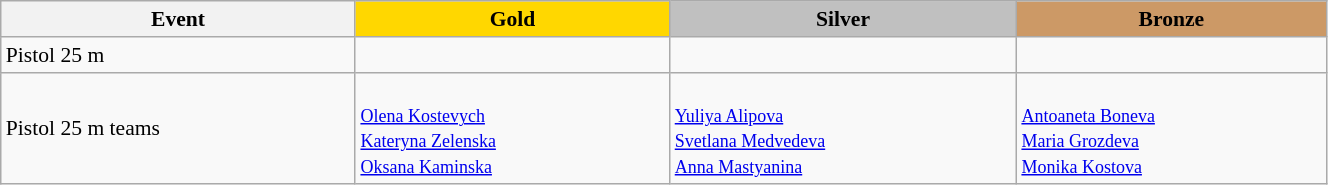<table class="wikitable" width=70% style="font-size:90%; text-align:left;">
<tr align=center>
<th>Event</th>
<td bgcolor=gold><strong>Gold</strong></td>
<td bgcolor=silver><strong>Silver</strong></td>
<td bgcolor=cc9966><strong>Bronze</strong></td>
</tr>
<tr>
<td>Pistol 25 m</td>
<td></td>
<td></td>
<td></td>
</tr>
<tr>
<td>Pistol 25 m teams</td>
<td><br><small><a href='#'>Olena Kostevych</a><br><a href='#'>Kateryna Zelenska</a><br><a href='#'>Oksana Kaminska</a></small></td>
<td><br><small><a href='#'>Yuliya Alipova</a><br><a href='#'>Svetlana Medvedeva</a><br><a href='#'>Anna Mastyanina</a></small></td>
<td><br><small><a href='#'>Antoaneta Boneva</a><br><a href='#'>Maria Grozdeva</a><br><a href='#'>Monika Kostova</a></small></td>
</tr>
</table>
